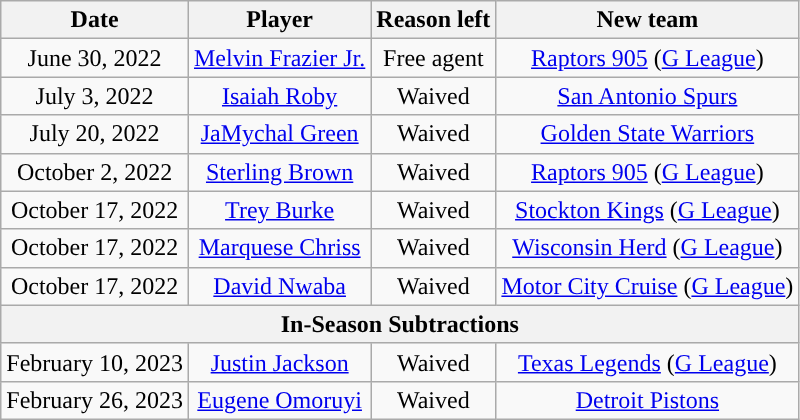<table class="wikitable" style="text-align: center">
<tr>
<th>Date</th>
<th>Player</th>
<th>Reason left</th>
<th>New team</th>
</tr>
<tr style="text-align: center">
<td>June 30, 2022</td>
<td><a href='#'>Melvin Frazier Jr.</a></td>
<td>Free agent</td>
<td><a href='#'>Raptors 905</a> (<a href='#'>G League</a>)</td>
</tr>
<tr style="text-align: center">
<td>July 3, 2022</td>
<td><a href='#'>Isaiah Roby</a></td>
<td>Waived</td>
<td><a href='#'>San Antonio Spurs</a></td>
</tr>
<tr style="text-align: center">
<td>July 20, 2022</td>
<td><a href='#'>JaMychal Green</a></td>
<td>Waived</td>
<td><a href='#'>Golden State Warriors</a></td>
</tr>
<tr style="text-align: center">
<td>October 2, 2022</td>
<td><a href='#'>Sterling Brown</a></td>
<td>Waived</td>
<td><a href='#'>Raptors 905</a> (<a href='#'>G League</a>)</td>
</tr>
<tr style="text-align: center">
<td>October 17, 2022</td>
<td><a href='#'>Trey Burke</a></td>
<td>Waived</td>
<td><a href='#'>Stockton Kings</a> (<a href='#'>G League</a>)</td>
</tr>
<tr style="text-align: center">
<td>October 17, 2022</td>
<td><a href='#'>Marquese Chriss</a></td>
<td>Waived</td>
<td><a href='#'>Wisconsin Herd</a> (<a href='#'>G League</a>)</td>
</tr>
<tr style="text-align: center">
<td>October 17, 2022</td>
<td><a href='#'>David Nwaba</a></td>
<td>Waived</td>
<td><a href='#'>Motor City Cruise</a> (<a href='#'>G League</a>)</td>
</tr>
<tr>
<th scope="row" colspan="6" style="text-align:center;”">In-Season Subtractions</th>
</tr>
<tr style="text-align: center">
<td>February 10, 2023</td>
<td><a href='#'>Justin Jackson</a></td>
<td>Waived</td>
<td><a href='#'>Texas Legends</a> (<a href='#'>G League</a>)</td>
</tr>
<tr style="text-align: center">
<td>February 26, 2023</td>
<td><a href='#'>Eugene Omoruyi</a></td>
<td>Waived</td>
<td><a href='#'>Detroit Pistons</a></td>
</tr>
</table>
